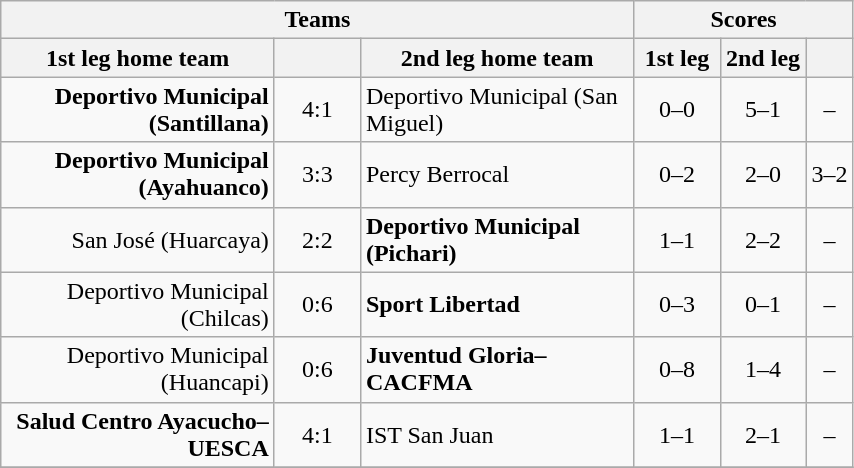<table class="wikitable" style="text-align: center;">
<tr>
<th colspan=3>Teams</th>
<th colspan=3>Scores</th>
</tr>
<tr>
<th width="175">1st leg home team</th>
<th width="50"></th>
<th width="175">2nd leg home team</th>
<th width="50">1st leg</th>
<th width="50">2nd leg</th>
<th></th>
</tr>
<tr>
<td align=right><strong>Deportivo Municipal (Santillana)</strong></td>
<td>4:1</td>
<td align=left>Deportivo Municipal (San Miguel)</td>
<td>0–0</td>
<td>5–1</td>
<td>–</td>
</tr>
<tr>
<td align=right><strong>Deportivo Municipal (Ayahuanco)</strong></td>
<td>3:3</td>
<td align=left>Percy Berrocal</td>
<td>0–2</td>
<td>2–0</td>
<td>3–2</td>
</tr>
<tr>
<td align=right>San José (Huarcaya)</td>
<td>2:2</td>
<td align=left><strong>Deportivo Municipal (Pichari)</strong></td>
<td>1–1</td>
<td>2–2</td>
<td>–</td>
</tr>
<tr>
<td align=right>Deportivo Municipal (Chilcas)</td>
<td>0:6</td>
<td align=left><strong>Sport Libertad</strong></td>
<td>0–3</td>
<td>0–1</td>
<td>–</td>
</tr>
<tr>
<td align=right>Deportivo Municipal (Huancapi)</td>
<td>0:6</td>
<td align=left><strong>Juventud Gloria–CACFMA</strong></td>
<td>0–8</td>
<td>1–4</td>
<td>–</td>
</tr>
<tr>
<td align=right><strong>Salud Centro Ayacucho–UESCA</strong></td>
<td>4:1</td>
<td align=left>IST San Juan</td>
<td>1–1</td>
<td>2–1</td>
<td>–</td>
</tr>
<tr>
</tr>
</table>
